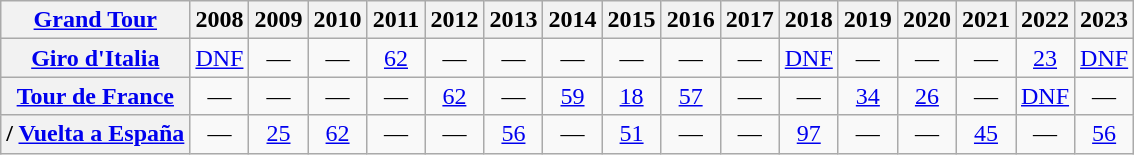<table class="wikitable plainrowheaders">
<tr>
<th scope="col"><a href='#'>Grand Tour</a></th>
<th scope="col">2008</th>
<th scope="col">2009</th>
<th scope="col">2010</th>
<th scope="col">2011</th>
<th scope="col">2012</th>
<th scope="col">2013</th>
<th scope="col">2014</th>
<th scope="col">2015</th>
<th scope="col">2016</th>
<th scope="col">2017</th>
<th scope="col">2018</th>
<th scope="col">2019</th>
<th scope="col">2020</th>
<th scope="col">2021</th>
<th scope="col">2022</th>
<th scope="col">2023</th>
</tr>
<tr style="text-align:center;">
<th scope="row"> <a href='#'>Giro d'Italia</a></th>
<td><a href='#'>DNF</a></td>
<td>—</td>
<td>—</td>
<td><a href='#'>62</a></td>
<td>—</td>
<td>—</td>
<td>—</td>
<td>—</td>
<td>—</td>
<td>—</td>
<td><a href='#'>DNF</a></td>
<td>—</td>
<td>—</td>
<td>—</td>
<td><a href='#'>23</a></td>
<td><a href='#'>DNF</a></td>
</tr>
<tr style="text-align:center;">
<th scope="row"> <a href='#'>Tour de France</a></th>
<td>—</td>
<td>—</td>
<td>—</td>
<td>—</td>
<td><a href='#'>62</a></td>
<td>—</td>
<td><a href='#'>59</a></td>
<td><a href='#'>18</a></td>
<td><a href='#'>57</a></td>
<td>—</td>
<td>—</td>
<td><a href='#'>34</a></td>
<td><a href='#'>26</a></td>
<td>—</td>
<td><a href='#'>DNF</a></td>
<td>—</td>
</tr>
<tr style="text-align:center;">
<th scope="row">/ <a href='#'>Vuelta a España</a></th>
<td>—</td>
<td><a href='#'>25</a></td>
<td><a href='#'>62</a></td>
<td>—</td>
<td>—</td>
<td><a href='#'>56</a></td>
<td>—</td>
<td><a href='#'>51</a></td>
<td>—</td>
<td>—</td>
<td><a href='#'>97</a></td>
<td>—</td>
<td>—</td>
<td><a href='#'>45</a></td>
<td>—</td>
<td><a href='#'>56</a></td>
</tr>
</table>
